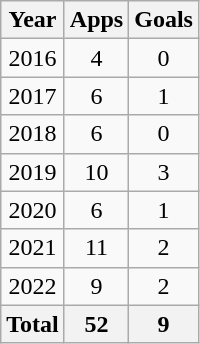<table class="wikitable" style="text-align:center">
<tr>
<th>Year</th>
<th>Apps</th>
<th>Goals</th>
</tr>
<tr>
<td>2016</td>
<td>4</td>
<td>0</td>
</tr>
<tr>
<td>2017</td>
<td>6</td>
<td>1</td>
</tr>
<tr>
<td>2018</td>
<td>6</td>
<td>0</td>
</tr>
<tr>
<td>2019</td>
<td>10</td>
<td>3</td>
</tr>
<tr>
<td>2020</td>
<td>6</td>
<td>1</td>
</tr>
<tr>
<td>2021</td>
<td>11</td>
<td>2</td>
</tr>
<tr>
<td>2022</td>
<td>9</td>
<td>2</td>
</tr>
<tr>
<th>Total</th>
<th>52</th>
<th>9</th>
</tr>
</table>
